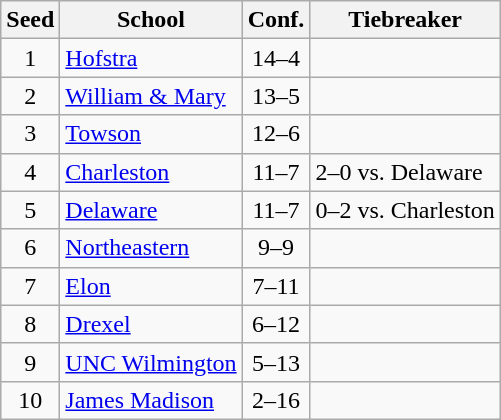<table class="wikitable" style="text-align:center">
<tr>
<th>Seed</th>
<th>School</th>
<th>Conf.</th>
<th>Tiebreaker</th>
</tr>
<tr>
<td>1</td>
<td align=left><a href='#'>Hofstra</a></td>
<td>14–4</td>
<td align=left></td>
</tr>
<tr>
<td>2</td>
<td align=left><a href='#'>William & Mary</a></td>
<td>13–5</td>
<td align=left></td>
</tr>
<tr>
<td>3</td>
<td align=left><a href='#'>Towson</a></td>
<td>12–6</td>
<td align=left></td>
</tr>
<tr>
<td>4</td>
<td align=left><a href='#'>Charleston</a></td>
<td>11–7</td>
<td align=left>2–0 vs. Delaware</td>
</tr>
<tr>
<td>5</td>
<td align=left><a href='#'>Delaware</a></td>
<td>11–7</td>
<td align=left>0–2 vs. Charleston</td>
</tr>
<tr>
<td>6</td>
<td align=left><a href='#'>Northeastern</a></td>
<td>9–9</td>
<td align=left></td>
</tr>
<tr>
<td>7</td>
<td align=left><a href='#'>Elon</a></td>
<td>7–11</td>
<td align=left></td>
</tr>
<tr>
<td>8</td>
<td align=left><a href='#'>Drexel</a></td>
<td>6–12</td>
<td align=left></td>
</tr>
<tr>
<td>9</td>
<td align=left><a href='#'>UNC Wilmington</a></td>
<td>5–13</td>
<td align=left></td>
</tr>
<tr>
<td>10</td>
<td align=left><a href='#'>James Madison</a></td>
<td>2–16</td>
<td align=left></td>
</tr>
</table>
